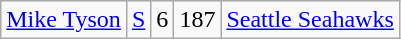<table class="wikitable">
<tr align="center" bgcolor="">
<td><a href='#'>Mike Tyson</a></td>
<td><a href='#'>S</a></td>
<td>6</td>
<td>187</td>
<td><a href='#'>Seattle Seahawks</a></td>
</tr>
</table>
